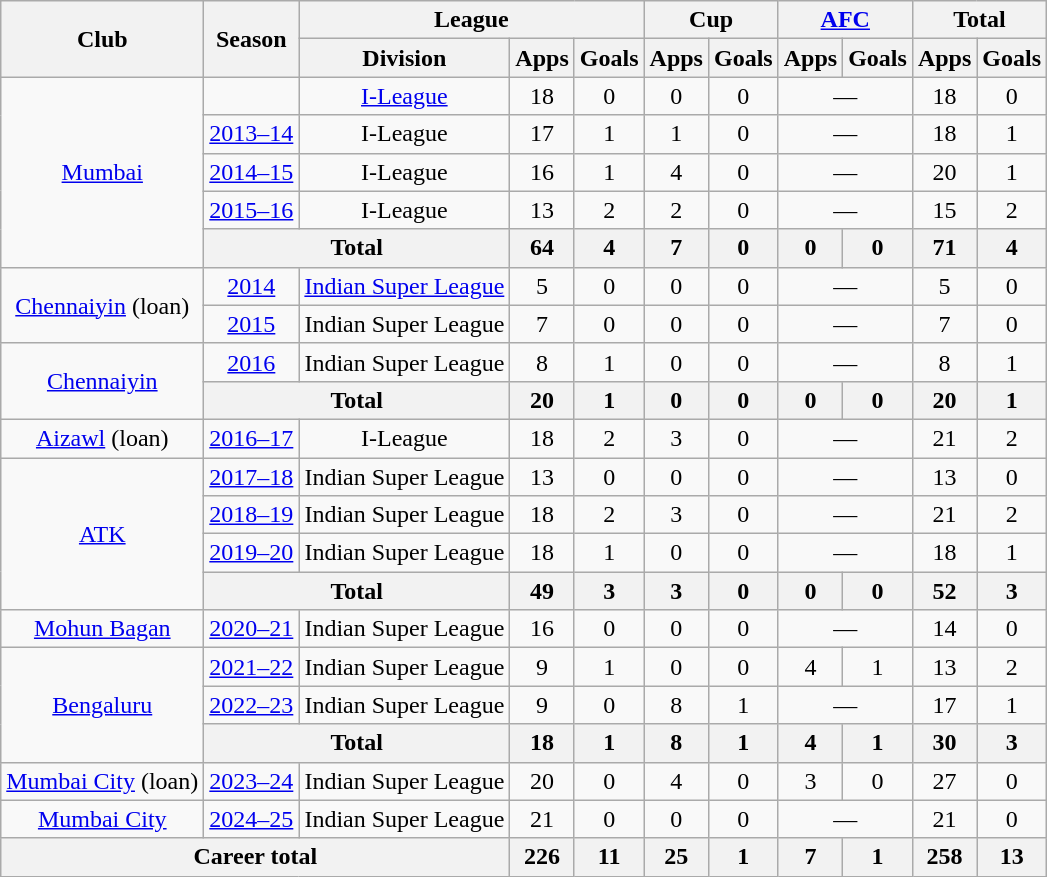<table class="wikitable" style="text-align: center;">
<tr>
<th rowspan="2">Club</th>
<th rowspan="2">Season</th>
<th colspan="3">League</th>
<th colspan="2">Cup</th>
<th colspan="2"><a href='#'>AFC</a></th>
<th colspan="2">Total</th>
</tr>
<tr>
<th>Division</th>
<th>Apps</th>
<th>Goals</th>
<th>Apps</th>
<th>Goals</th>
<th>Apps</th>
<th>Goals</th>
<th>Apps</th>
<th>Goals</th>
</tr>
<tr>
<td rowspan="5"><a href='#'>Mumbai</a></td>
<td></td>
<td><a href='#'>I-League</a></td>
<td>18</td>
<td>0</td>
<td>0</td>
<td>0</td>
<td colspan="2">—</td>
<td>18</td>
<td>0</td>
</tr>
<tr>
<td><a href='#'>2013–14</a></td>
<td>I-League</td>
<td>17</td>
<td>1</td>
<td>1</td>
<td>0</td>
<td colspan="2">—</td>
<td>18</td>
<td>1</td>
</tr>
<tr>
<td><a href='#'>2014–15</a></td>
<td>I-League</td>
<td>16</td>
<td>1</td>
<td>4</td>
<td>0</td>
<td colspan="2">—</td>
<td>20</td>
<td>1</td>
</tr>
<tr>
<td><a href='#'>2015–16</a></td>
<td>I-League</td>
<td>13</td>
<td>2</td>
<td>2</td>
<td>0</td>
<td colspan="2">—</td>
<td>15</td>
<td>2</td>
</tr>
<tr>
<th colspan="2">Total</th>
<th>64</th>
<th>4</th>
<th>7</th>
<th>0</th>
<th>0</th>
<th>0</th>
<th>71</th>
<th>4</th>
</tr>
<tr>
<td rowspan="2"><a href='#'>Chennaiyin</a> (loan)</td>
<td><a href='#'>2014</a></td>
<td><a href='#'>Indian Super League</a></td>
<td>5</td>
<td>0</td>
<td>0</td>
<td>0</td>
<td colspan="2">—</td>
<td>5</td>
<td>0</td>
</tr>
<tr>
<td><a href='#'>2015</a></td>
<td>Indian Super League</td>
<td>7</td>
<td>0</td>
<td>0</td>
<td>0</td>
<td colspan="2">—</td>
<td>7</td>
<td>0</td>
</tr>
<tr>
<td rowspan="2"><a href='#'>Chennaiyin</a></td>
<td><a href='#'>2016</a></td>
<td>Indian Super League</td>
<td>8</td>
<td>1</td>
<td>0</td>
<td>0</td>
<td colspan="2">—</td>
<td>8</td>
<td>1</td>
</tr>
<tr>
<th colspan="2">Total</th>
<th>20</th>
<th>1</th>
<th>0</th>
<th>0</th>
<th>0</th>
<th>0</th>
<th>20</th>
<th>1</th>
</tr>
<tr>
<td rowspan="1"><a href='#'>Aizawl</a> (loan)</td>
<td><a href='#'>2016–17</a></td>
<td>I-League</td>
<td>18</td>
<td>2</td>
<td>3</td>
<td>0</td>
<td colspan="2">—</td>
<td>21</td>
<td>2</td>
</tr>
<tr>
<td rowspan="4"><a href='#'>ATK</a></td>
<td><a href='#'>2017–18</a></td>
<td>Indian Super League</td>
<td>13</td>
<td>0</td>
<td>0</td>
<td>0</td>
<td colspan="2">—</td>
<td>13</td>
<td>0</td>
</tr>
<tr>
<td><a href='#'>2018–19</a></td>
<td>Indian Super League</td>
<td>18</td>
<td>2</td>
<td>3</td>
<td>0</td>
<td colspan="2">—</td>
<td>21</td>
<td>2</td>
</tr>
<tr>
<td><a href='#'>2019–20</a></td>
<td>Indian Super League</td>
<td>18</td>
<td>1</td>
<td>0</td>
<td>0</td>
<td colspan="2">—</td>
<td>18</td>
<td>1</td>
</tr>
<tr>
<th colspan="2">Total</th>
<th>49</th>
<th>3</th>
<th>3</th>
<th>0</th>
<th>0</th>
<th>0</th>
<th>52</th>
<th>3</th>
</tr>
<tr>
<td><a href='#'>Mohun Bagan</a></td>
<td><a href='#'>2020–21</a></td>
<td>Indian Super League</td>
<td>16</td>
<td>0</td>
<td>0</td>
<td>0</td>
<td colspan="2">—</td>
<td>14</td>
<td>0</td>
</tr>
<tr>
<td rowspan="3"><a href='#'>Bengaluru</a></td>
<td><a href='#'>2021–22</a></td>
<td>Indian Super League</td>
<td>9</td>
<td>1</td>
<td>0</td>
<td>0</td>
<td>4</td>
<td>1</td>
<td>13</td>
<td>2</td>
</tr>
<tr>
<td><a href='#'>2022–23</a></td>
<td>Indian Super League</td>
<td>9</td>
<td>0</td>
<td>8</td>
<td>1</td>
<td colspan="2">—</td>
<td>17</td>
<td>1</td>
</tr>
<tr>
<th colspan="2">Total</th>
<th>18</th>
<th>1</th>
<th>8</th>
<th>1</th>
<th>4</th>
<th>1</th>
<th>30</th>
<th>3</th>
</tr>
<tr>
<td><a href='#'>Mumbai City</a> (loan)</td>
<td><a href='#'>2023–24</a></td>
<td>Indian Super League</td>
<td>20</td>
<td>0</td>
<td>4</td>
<td>0</td>
<td>3</td>
<td>0</td>
<td>27</td>
<td>0</td>
</tr>
<tr>
<td><a href='#'>Mumbai City</a></td>
<td><a href='#'>2024–25</a></td>
<td>Indian Super League</td>
<td>21</td>
<td>0</td>
<td>0</td>
<td>0</td>
<td colspan="2">—</td>
<td>21</td>
<td>0</td>
</tr>
<tr>
<th colspan="3">Career total</th>
<th>226</th>
<th>11</th>
<th>25</th>
<th>1</th>
<th>7</th>
<th>1</th>
<th>258</th>
<th>13</th>
</tr>
</table>
